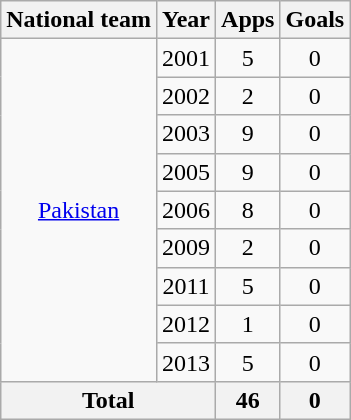<table class="wikitable" style="text-align:center">
<tr>
<th>National team</th>
<th>Year</th>
<th>Apps</th>
<th>Goals</th>
</tr>
<tr>
<td rowspan="9"><a href='#'>Pakistan</a></td>
<td>2001</td>
<td>5</td>
<td>0</td>
</tr>
<tr>
<td>2002</td>
<td>2</td>
<td>0</td>
</tr>
<tr>
<td>2003</td>
<td>9</td>
<td>0</td>
</tr>
<tr>
<td>2005</td>
<td>9</td>
<td>0</td>
</tr>
<tr>
<td>2006</td>
<td>8</td>
<td>0</td>
</tr>
<tr>
<td>2009</td>
<td>2</td>
<td>0</td>
</tr>
<tr>
<td>2011</td>
<td>5</td>
<td>0</td>
</tr>
<tr>
<td>2012</td>
<td>1</td>
<td>0</td>
</tr>
<tr>
<td>2013</td>
<td>5</td>
<td>0</td>
</tr>
<tr>
<th colspan="2">Total</th>
<th>46</th>
<th>0</th>
</tr>
</table>
